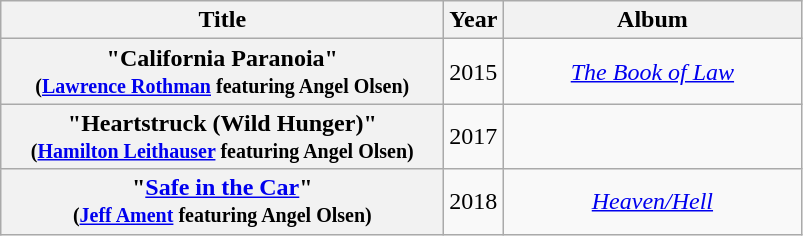<table class="wikitable plainrowheaders" style="text-align:center;">
<tr>
<th scope="col" style="width:18em;">Title</th>
<th scope="col">Year</th>
<th scope="col" style="width:12em;">Album</th>
</tr>
<tr>
<th scope="row">"California Paranoia" <br><small>(<a href='#'>Lawrence Rothman</a> featuring Angel Olsen)</small></th>
<td>2015</td>
<td><em><a href='#'>The Book of Law</a></em></td>
</tr>
<tr>
<th scope="row">"Heartstruck (Wild Hunger)" <br><small>(<a href='#'>Hamilton Leithauser</a> featuring Angel Olsen)</small><br></th>
<td>2017</td>
<td></td>
</tr>
<tr>
<th scope="row">"<a href='#'>Safe in the Car</a>" <br><small>(<a href='#'>Jeff Ament</a> featuring Angel Olsen)</small></th>
<td>2018</td>
<td><em><a href='#'>Heaven/Hell</a></em></td>
</tr>
</table>
